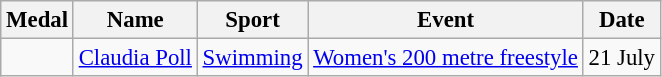<table class="wikitable sortable"  style="font-size:95%">
<tr>
<th>Medal</th>
<th>Name</th>
<th>Sport</th>
<th>Event</th>
<th>Date</th>
</tr>
<tr align=left>
<td></td>
<td><a href='#'>Claudia Poll</a></td>
<td><a href='#'>Swimming</a></td>
<td><a href='#'>Women's 200 metre freestyle</a></td>
<td>21 July</td>
</tr>
</table>
